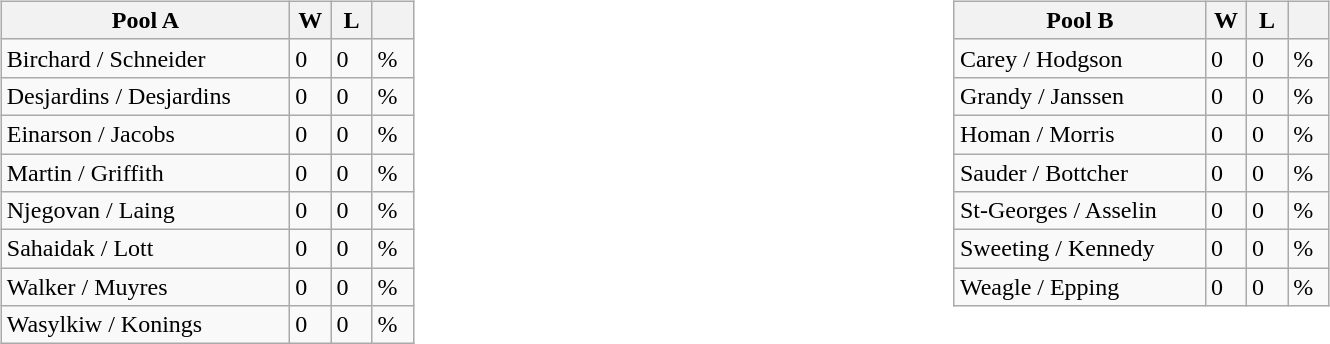<table>
<tr>
<td valign=top width=10%><br><table class=wikitable>
<tr>
<th width=185>Pool A</th>
<th width=20>W</th>
<th width=20>L</th>
<th width=20></th>
</tr>
<tr>
<td> Birchard / Schneider</td>
<td>0</td>
<td>0</td>
<td>%</td>
</tr>
<tr>
<td> Desjardins / Desjardins</td>
<td>0</td>
<td>0</td>
<td>%</td>
</tr>
<tr>
<td> Einarson / Jacobs</td>
<td>0</td>
<td>0</td>
<td>%</td>
</tr>
<tr>
<td> Martin / Griffith</td>
<td>0</td>
<td>0</td>
<td>%</td>
</tr>
<tr>
<td> Njegovan / Laing</td>
<td>0</td>
<td>0</td>
<td>%</td>
</tr>
<tr>
<td> Sahaidak / Lott</td>
<td>0</td>
<td>0</td>
<td>%</td>
</tr>
<tr>
<td> Walker / Muyres</td>
<td>0</td>
<td>0</td>
<td>%</td>
</tr>
<tr>
<td> Wasylkiw / Konings</td>
<td>0</td>
<td>0</td>
<td>%</td>
</tr>
</table>
</td>
<td valign=top width=10%><br><table class=wikitable>
<tr>
<th width=160>Pool B</th>
<th width=20>W</th>
<th width=20>L</th>
<th width=20></th>
</tr>
<tr>
<td> Carey / Hodgson</td>
<td>0</td>
<td>0</td>
<td>%</td>
</tr>
<tr>
<td> Grandy / Janssen</td>
<td>0</td>
<td>0</td>
<td>%</td>
</tr>
<tr>
<td> Homan / Morris</td>
<td>0</td>
<td>0</td>
<td>%</td>
</tr>
<tr>
<td> Sauder / Bottcher</td>
<td>0</td>
<td>0</td>
<td>%</td>
</tr>
<tr>
<td> St-Georges / Asselin</td>
<td>0</td>
<td>0</td>
<td>%</td>
</tr>
<tr>
<td> Sweeting / Kennedy</td>
<td>0</td>
<td>0</td>
<td>%</td>
</tr>
<tr>
<td> Weagle / Epping</td>
<td>0</td>
<td>0</td>
<td>%</td>
</tr>
</table>
</td>
</tr>
</table>
